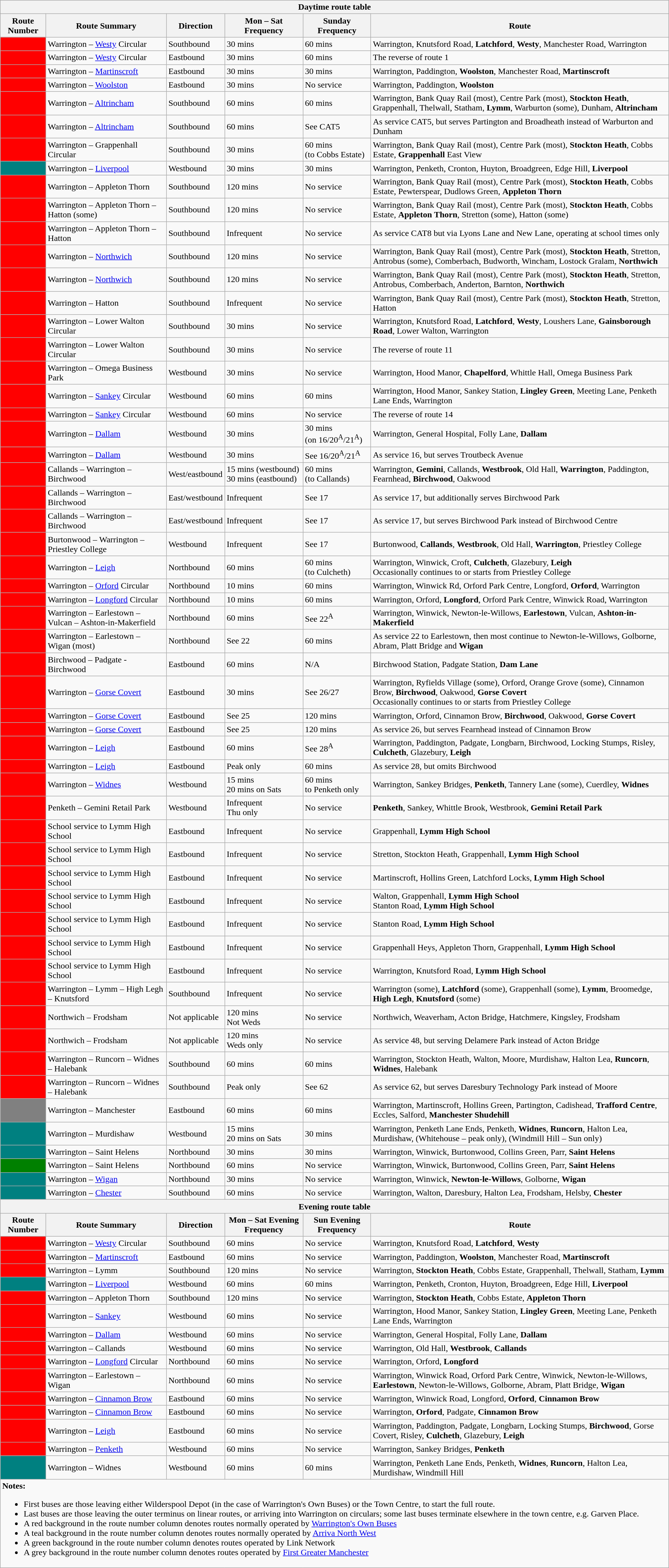<table class="wikitable">
<tr>
<th colspan="6">Daytime route table</th>
</tr>
<tr>
<th>Route Number</th>
<th>Route Summary</th>
<th>Direction</th>
<th>Mon – Sat Frequency</th>
<th>Sunday Frequency</th>
<th>Route</th>
</tr>
<tr>
<td style="background:red"></td>
<td>Warrington – <a href='#'>Westy</a> Circular</td>
<td>Southbound</td>
<td>30 mins</td>
<td>60 mins</td>
<td>Warrington, Knutsford Road, <strong>Latchford</strong>, <strong>Westy</strong>, Manchester Road, Warrington</td>
</tr>
<tr>
<td style="background:red"></td>
<td>Warrington – <a href='#'>Westy</a> Circular</td>
<td>Eastbound</td>
<td>30 mins</td>
<td>60 mins</td>
<td>The reverse of route 1</td>
</tr>
<tr>
<td style="background:red"></td>
<td>Warrington – <a href='#'>Martinscroft</a></td>
<td>Eastbound</td>
<td>30 mins</td>
<td>30 mins</td>
<td>Warrington, Paddington, <strong>Woolston</strong>, Manchester Road, <strong>Martinscroft</strong></td>
</tr>
<tr>
<td style="background:red"></td>
<td>Warrington – <a href='#'>Woolston</a></td>
<td>Eastbound</td>
<td>30 mins</td>
<td>No service</td>
<td>Warrington, Paddington, <strong>Woolston</strong></td>
</tr>
<tr>
<td style="background:red"></td>
<td>Warrington – <a href='#'>Altrincham</a></td>
<td>Southbound</td>
<td>60 mins</td>
<td>60 mins</td>
<td>Warrington, Bank Quay Rail (most), Centre Park (most), <strong>Stockton Heath</strong>, Grappenhall, Thelwall, Statham, <strong>Lymm</strong>, Warburton (some), Dunham, <strong>Altrincham</strong></td>
</tr>
<tr>
<td style="background:red"></td>
<td>Warrington – <a href='#'>Altrincham</a></td>
<td>Southbound</td>
<td>60 mins</td>
<td>See CAT5</td>
<td>As service CAT5, but serves Partington and Broadheath instead of Warburton and Dunham</td>
</tr>
<tr>
<td style="background:red"></td>
<td>Warrington – Grappenhall Circular</td>
<td>Southbound</td>
<td>30 mins</td>
<td>60 mins<br>(to Cobbs Estate)</td>
<td>Warrington, Bank Quay Rail (most), Centre Park (most), <strong>Stockton Heath</strong>, Cobbs Estate, <strong>Grappenhall</strong> East View</td>
</tr>
<tr>
<td style="background:teal"></td>
<td>Warrington – <a href='#'>Liverpool</a></td>
<td>Westbound</td>
<td>30 mins</td>
<td>30 mins</td>
<td>Warrington, Penketh, Cronton, Huyton, Broadgreen, Edge Hill, <strong>Liverpool</strong></td>
</tr>
<tr>
<td style="background:red"></td>
<td>Warrington – Appleton Thorn</td>
<td>Southbound</td>
<td>120 mins</td>
<td>No service</td>
<td>Warrington, Bank Quay Rail (most), Centre Park (most), <strong>Stockton Heath</strong>, Cobbs Estate, Pewterspear, Dudlows Green, <strong>Appleton Thorn</strong></td>
</tr>
<tr>
<td style="background:red"></td>
<td>Warrington – Appleton Thorn – Hatton (some)</td>
<td>Southbound</td>
<td>120 mins</td>
<td>No service</td>
<td>Warrington, Bank Quay Rail (most), Centre Park (most), <strong>Stockton Heath</strong>, Cobbs Estate, <strong>Appleton Thorn</strong>, Stretton (some), Hatton (some)</td>
</tr>
<tr>
<td style="background:red"></td>
<td>Warrington – Appleton Thorn – Hatton</td>
<td>Southbound</td>
<td>Infrequent</td>
<td>No service</td>
<td>As service CAT8 but via Lyons Lane and New Lane, operating at school times only</td>
</tr>
<tr>
<td style="background:red"></td>
<td>Warrington – <a href='#'>Northwich</a></td>
<td>Southbound</td>
<td>120 mins</td>
<td>No service</td>
<td>Warrington, Bank Quay Rail (most), Centre Park (most), <strong>Stockton Heath</strong>, Stretton, Antrobus (some), Comberbach, Budworth, Wincham, Lostock Gralam, <strong>Northwich</strong></td>
</tr>
<tr>
<td style="background:red"></td>
<td>Warrington – <a href='#'>Northwich</a></td>
<td>Southbound</td>
<td>120 mins</td>
<td>No service</td>
<td>Warrington, Bank Quay Rail (most), Centre Park (most), <strong>Stockton Heath</strong>, Stretton, Antrobus, Comberbach, Anderton, Barnton, <strong>Northwich</strong></td>
</tr>
<tr>
<td style="background:red"></td>
<td>Warrington – Hatton</td>
<td>Southbound</td>
<td>Infrequent</td>
<td>No service</td>
<td>Warrington, Bank Quay Rail (most), Centre Park (most), <strong>Stockton Heath</strong>, Stretton, Hatton</td>
</tr>
<tr>
<td style="background:red"></td>
<td>Warrington – Lower Walton Circular</td>
<td>Southbound</td>
<td>30 mins</td>
<td>No service</td>
<td>Warrington, Knutsford Road, <strong>Latchford</strong>, <strong>Westy</strong>, Loushers Lane, <strong>Gainsborough Road</strong>, Lower Walton, Warrington</td>
</tr>
<tr>
<td style="background:red"></td>
<td>Warrington – Lower Walton Circular</td>
<td>Southbound</td>
<td>30 mins</td>
<td>No service</td>
<td>The reverse of route 11</td>
</tr>
<tr>
<td style="background:red"></td>
<td>Warrington – Omega Business Park</td>
<td>Westbound</td>
<td>30 mins</td>
<td>No service</td>
<td>Warrington, Hood Manor, <strong>Chapelford</strong>, Whittle Hall, Omega Business Park</td>
</tr>
<tr>
<td style="background:red"></td>
<td>Warrington – <a href='#'>Sankey</a> Circular</td>
<td>Westbound</td>
<td>60 mins</td>
<td>60 mins</td>
<td>Warrington, Hood Manor, Sankey Station, <strong>Lingley Green</strong>, Meeting Lane, Penketh Lane Ends, Warrington</td>
</tr>
<tr>
<td style="background:red"></td>
<td>Warrington – <a href='#'>Sankey</a> Circular</td>
<td>Westbound</td>
<td>60 mins</td>
<td>No service</td>
<td>The reverse of route 14</td>
</tr>
<tr>
<td style="background:red"></td>
<td>Warrington – <a href='#'>Dallam</a></td>
<td>Westbound</td>
<td>30 mins</td>
<td>30 mins<br>(on 16/20<sup>A</sup>/21<sup>A</sup>)</td>
<td>Warrington, General Hospital, Folly Lane, <strong>Dallam</strong></td>
</tr>
<tr>
<td style="background:red"></td>
<td>Warrington – <a href='#'>Dallam</a></td>
<td>Westbound</td>
<td>30 mins</td>
<td>See 16/20<sup>A</sup>/21<sup>A</sup></td>
<td>As service 16, but serves Troutbeck Avenue</td>
</tr>
<tr>
<td style="background:red"></td>
<td>Callands – Warrington – Birchwood</td>
<td>West/eastbound</td>
<td>15 mins (westbound)<br>30 mins (eastbound)</td>
<td>60 mins<br>(to Callands)</td>
<td>Warrington, <strong>Gemini</strong>, Callands, <strong>Westbrook</strong>, Old Hall, <strong>Warrington</strong>, Paddington, Fearnhead, <strong>Birchwood</strong>, Oakwood</td>
</tr>
<tr>
<td style="background:red"></td>
<td>Callands – Warrington – Birchwood</td>
<td>East/westbound</td>
<td>Infrequent</td>
<td>See 17</td>
<td>As service 17, but additionally serves Birchwood Park</td>
</tr>
<tr>
<td style="background:red"></td>
<td>Callands – Warrington – Birchwood</td>
<td>East/westbound</td>
<td>Infrequent</td>
<td>See 17</td>
<td>As service 17, but serves Birchwood Park instead of Birchwood Centre</td>
</tr>
<tr>
<td style="background:red"></td>
<td>Burtonwood – Warrington – Priestley College</td>
<td>Westbound</td>
<td>Infrequent</td>
<td>See 17</td>
<td>Burtonwood, <strong>Callands</strong>, <strong>Westbrook</strong>, Old Hall, <strong>Warrington</strong>, Priestley College</td>
</tr>
<tr>
<td style="background:red"></td>
<td>Warrington – <a href='#'>Leigh</a></td>
<td>Northbound</td>
<td>60 mins</td>
<td>60 mins<br>(to Culcheth)</td>
<td>Warrington, Winwick, Croft, <strong>Culcheth</strong>, Glazebury, <strong>Leigh</strong><br>Occasionally continues to or starts from Priestley College</td>
</tr>
<tr>
<td style="background:red"></td>
<td>Warrington – <a href='#'>Orford</a> Circular</td>
<td>Northbound</td>
<td>10 mins</td>
<td>60 mins</td>
<td>Warrington, Winwick Rd, Orford Park Centre, Longford, <strong>Orford</strong>, Warrington</td>
</tr>
<tr>
<td style="background:red"></td>
<td>Warrington – <a href='#'>Longford</a> Circular</td>
<td>Northbound</td>
<td>10 mins</td>
<td>60 mins</td>
<td>Warrington, Orford, <strong>Longford</strong>, Orford Park Centre, Winwick Road, Warrington</td>
</tr>
<tr>
<td style="background:red"></td>
<td>Warrington – Earlestown – Vulcan – Ashton-in-Makerfield</td>
<td>Northbound</td>
<td>60 mins</td>
<td>See 22<sup>A</sup></td>
<td>Warrington, Winwick, Newton-le-Willows, <strong>Earlestown</strong>, Vulcan, <strong>Ashton-in-Makerfield</strong></td>
</tr>
<tr>
<td style="background:red"></td>
<td>Warrington – Earlestown – Wigan (most)</td>
<td>Northbound</td>
<td>See 22</td>
<td>60 mins</td>
<td>As service 22 to Earlestown, then most continue to Newton-le-Willows, Golborne, Abram, Platt Bridge and <strong>Wigan</strong></td>
</tr>
<tr>
<td style="background:red"></td>
<td>Birchwood – Padgate - Birchwood</td>
<td>Eastbound</td>
<td>60 mins</td>
<td>N/A</td>
<td>Birchwood Station, Padgate Station, <strong>Dam Lane</strong></td>
</tr>
<tr>
<td style="background:red"></td>
<td>Warrington – <a href='#'>Gorse Covert</a></td>
<td>Eastbound</td>
<td>30 mins</td>
<td>See 26/27</td>
<td>Warrington, Ryfields Village (some), Orford, Orange Grove (some), Cinnamon Brow, <strong>Birchwood</strong>, Oakwood, <strong>Gorse Covert</strong><br>Occasionally continues to or starts from Priestley College</td>
</tr>
<tr>
<td style="background:red"></td>
<td>Warrington – <a href='#'>Gorse Covert</a></td>
<td>Eastbound</td>
<td>See 25</td>
<td>120 mins</td>
<td>Warrington, Orford, Cinnamon Brow, <strong>Birchwood</strong>, Oakwood, <strong>Gorse Covert</strong></td>
</tr>
<tr>
<td style="background:red"></td>
<td>Warrington – <a href='#'>Gorse Covert</a></td>
<td>Eastbound</td>
<td>See 25</td>
<td>120 mins</td>
<td>As service 26, but serves Fearnhead instead of Cinnamon Brow</td>
</tr>
<tr>
<td style="background:red"></td>
<td>Warrington – <a href='#'>Leigh</a></td>
<td>Eastbound</td>
<td>60 mins</td>
<td>See 28<sup>A</sup></td>
<td>Warrington, Paddington, Padgate, Longbarn, Birchwood, Locking Stumps, Risley, <strong>Culcheth</strong>, Glazebury, <strong>Leigh</strong></td>
</tr>
<tr>
<td style="background:red"></td>
<td>Warrington – <a href='#'>Leigh</a></td>
<td>Eastbound</td>
<td>Peak only</td>
<td>60 mins</td>
<td>As service 28, but omits Birchwood</td>
</tr>
<tr>
<td style="background:red"></td>
<td>Warrington – <a href='#'>Widnes</a></td>
<td>Westbound</td>
<td>15 mins<br>20 mins on Sats</td>
<td>60 mins<br>to Penketh only</td>
<td>Warrington, Sankey Bridges, <strong>Penketh</strong>, Tannery Lane (some), Cuerdley, <strong>Widnes</strong></td>
</tr>
<tr>
<td style="background:red"></td>
<td>Penketh – Gemini Retail Park</td>
<td>Westbound</td>
<td>Infrequent<br>Thu only</td>
<td>No service</td>
<td><strong>Penketh</strong>, Sankey, Whittle Brook, Westbrook, <strong>Gemini Retail Park</strong></td>
</tr>
<tr>
<td style="background:red"></td>
<td>School service to Lymm High School</td>
<td>Eastbound</td>
<td>Infrequent</td>
<td>No service</td>
<td>Grappenhall, <strong>Lymm High School</strong></td>
</tr>
<tr>
<td style="background:red"></td>
<td>School service to Lymm High School</td>
<td>Eastbound</td>
<td>Infrequent</td>
<td>No service</td>
<td>Stretton, Stockton Heath, Grappenhall, <strong>Lymm High School</strong></td>
</tr>
<tr>
<td style="background:red"></td>
<td>School service to Lymm High School</td>
<td>Eastbound</td>
<td>Infrequent</td>
<td>No service</td>
<td>Martinscroft, Hollins Green, Latchford Locks, <strong>Lymm High School</strong></td>
</tr>
<tr>
<td style="background:red"></td>
<td>School service to Lymm High School</td>
<td>Eastbound</td>
<td>Infrequent</td>
<td>No service</td>
<td>Walton, Grappenhall, <strong>Lymm High School</strong> <br> Stanton Road, <strong>Lymm High School</strong></td>
</tr>
<tr>
<td style="background:red"></td>
<td>School service to Lymm High School</td>
<td>Eastbound</td>
<td>Infrequent</td>
<td>No service</td>
<td>Stanton Road, <strong>Lymm High School</strong></td>
</tr>
<tr>
<td style="background:red"></td>
<td>School service to Lymm High School</td>
<td>Eastbound</td>
<td>Infrequent</td>
<td>No service</td>
<td>Grappenhall Heys, Appleton Thorn, Grappenhall, <strong>Lymm High School</strong></td>
</tr>
<tr>
<td style="background:red"></td>
<td>School service to Lymm High School</td>
<td>Eastbound</td>
<td>Infrequent</td>
<td>No service</td>
<td>Warrington, Knutsford Road, <strong>Lymm High School</strong></td>
</tr>
<tr>
<td style="background:red"></td>
<td>Warrington – Lymm – High Legh – Knutsford</td>
<td>Southbound</td>
<td>Infrequent</td>
<td>No service</td>
<td>Warrington (some), <strong>Latchford</strong> (some), Grappenhall (some), <strong>Lymm</strong>, Broomedge, <strong>High Legh</strong>, <strong>Knutsford</strong> (some)</td>
</tr>
<tr>
<td style="background:red"></td>
<td>Northwich – Frodsham</td>
<td>Not applicable</td>
<td>120 mins<br>Not Weds</td>
<td>No service</td>
<td>Northwich, Weaverham, Acton Bridge, Hatchmere, Kingsley, Frodsham</td>
</tr>
<tr>
<td style="background:red"></td>
<td>Northwich – Frodsham</td>
<td>Not applicable</td>
<td>120 mins<br>Weds only</td>
<td>No service</td>
<td>As service 48, but serving Delamere Park instead of Acton Bridge</td>
</tr>
<tr>
<td style="background:red"></td>
<td>Warrington – Runcorn – Widnes – Halebank</td>
<td>Southbound</td>
<td>60 mins</td>
<td>60 mins</td>
<td>Warrington, Stockton Heath, Walton, Moore, Murdishaw, Halton Lea, <strong>Runcorn</strong>, <strong>Widnes</strong>, Halebank</td>
</tr>
<tr>
<td style="background:red"></td>
<td>Warrington – Runcorn – Widnes – Halebank</td>
<td>Southbound</td>
<td>Peak only</td>
<td>See 62</td>
<td>As service 62, but serves Daresbury Technology Park instead of Moore</td>
</tr>
<tr>
<td style="background:grey"></td>
<td>Warrington – Manchester</td>
<td>Eastbound</td>
<td>60 mins</td>
<td>60 mins</td>
<td>Warrington, Martinscroft, Hollins Green, Partington, Cadishead, <strong>Trafford Centre</strong>, Eccles, Salford, <strong>Manchester Shudehill</strong></td>
</tr>
<tr>
<td style="background:teal"></td>
<td>Warrington – Murdishaw</td>
<td>Westbound</td>
<td>15 mins<br>20 mins on Sats</td>
<td>30 mins</td>
<td>Warrington, Penketh Lane Ends, Penketh, <strong>Widnes</strong>, <strong>Runcorn</strong>, Halton Lea, Murdishaw, (Whitehouse – peak only), (Windmill Hill – Sun only)</td>
</tr>
<tr>
<td style="background:teal"></td>
<td>Warrington – Saint Helens</td>
<td>Northbound</td>
<td>30 mins</td>
<td>30 mins</td>
<td>Warrington, Winwick, Burtonwood, Collins Green, Parr, <strong>Saint Helens</strong></td>
</tr>
<tr>
<td style="background:green"></td>
<td>Warrington – Saint Helens</td>
<td>Northbound</td>
<td>60 mins</td>
<td>No service</td>
<td>Warrington, Winwick, Burtonwood, Collins Green, Parr, <strong>Saint Helens</strong></td>
</tr>
<tr>
<td style="background:teal"></td>
<td>Warrington – <a href='#'>Wigan</a></td>
<td>Northbound</td>
<td>30 mins</td>
<td>No service</td>
<td>Warrington, Winwick, <strong>Newton-le-Willows</strong>, Golborne, <strong>Wigan</strong></td>
</tr>
<tr>
<td style="background:teal"></td>
<td>Warrington – <a href='#'>Chester</a></td>
<td>Southbound</td>
<td>60 mins</td>
<td>No service</td>
<td>Warrington, Walton, Daresbury, Halton Lea, Frodsham, Helsby, <strong>Chester</strong></td>
</tr>
<tr>
<th colspan="6">Evening route table</th>
</tr>
<tr>
<th>Route Number</th>
<th>Route Summary</th>
<th>Direction</th>
<th>Mon – Sat Evening Frequency</th>
<th>Sun Evening Frequency</th>
<th>Route</th>
</tr>
<tr>
<td style="background:red"></td>
<td>Warrington – <a href='#'>Westy</a> Circular</td>
<td>Southbound</td>
<td>60 mins</td>
<td>No service</td>
<td>Warrington, Knutsford Road, <strong>Latchford</strong>, <strong>Westy</strong></td>
</tr>
<tr>
<td style="background:red"></td>
<td>Warrington – <a href='#'>Martinscroft</a></td>
<td>Eastbound</td>
<td>60 mins</td>
<td>No service</td>
<td>Warrington, Paddington, <strong>Woolston</strong>, Manchester Road, <strong>Martinscroft</strong></td>
</tr>
<tr>
<td style="background:red"></td>
<td>Warrington – Lymm</td>
<td>Southbound</td>
<td>120 mins</td>
<td>No service</td>
<td>Warrington, <strong>Stockton Heath</strong>, Cobbs Estate, Grappenhall, Thelwall, Statham, <strong>Lymm</strong></td>
</tr>
<tr>
<td style="background:teal"></td>
<td>Warrington – <a href='#'>Liverpool</a></td>
<td>Westbound</td>
<td>60 mins</td>
<td>60 mins</td>
<td>Warrington, Penketh, Cronton, Huyton, Broadgreen, Edge Hill, <strong>Liverpool</strong></td>
</tr>
<tr>
<td style="background:red"></td>
<td>Warrington – Appleton Thorn</td>
<td>Southbound</td>
<td>120 mins</td>
<td>No service</td>
<td>Warrington, <strong>Stockton Heath</strong>, Cobbs Estate, <strong>Appleton Thorn</strong></td>
</tr>
<tr>
<td style="background:red"></td>
<td>Warrington – <a href='#'>Sankey</a></td>
<td>Westbound</td>
<td>60 mins</td>
<td>No service</td>
<td>Warrington, Hood Manor, Sankey Station, <strong>Lingley Green</strong>, Meeting Lane, Penketh Lane Ends, Warrington</td>
</tr>
<tr>
<td style="background:red"></td>
<td>Warrington – <a href='#'>Dallam</a></td>
<td>Westbound</td>
<td>60 mins</td>
<td>No service</td>
<td>Warrington, General Hospital, Folly Lane, <strong>Dallam</strong></td>
</tr>
<tr>
<td style="background:red"></td>
<td>Warrington – Callands</td>
<td>Westbound</td>
<td>60 mins</td>
<td>No service</td>
<td>Warrington, Old Hall, <strong>Westbrook</strong>, <strong>Callands</strong></td>
</tr>
<tr>
<td style="background:red"></td>
<td>Warrington – <a href='#'>Longford</a> Circular</td>
<td>Northbound</td>
<td>60 mins</td>
<td>No service</td>
<td>Warrington, Orford, <strong>Longford</strong></td>
</tr>
<tr>
<td style="background:red"></td>
<td>Warrington – Earlestown – Wigan</td>
<td>Northbound</td>
<td>60 mins</td>
<td>No service</td>
<td>Warrington, Winwick Road, Orford Park Centre, Winwick, Newton-le-Willows, <strong>Earlestown</strong>, Newton-le-Willows, Golborne, Abram, Platt Bridge, <strong>Wigan</strong></td>
</tr>
<tr>
<td style="background:red"></td>
<td>Warrington – <a href='#'>Cinnamon Brow</a></td>
<td>Eastbound</td>
<td>60 mins</td>
<td>No service</td>
<td>Warrington, Winwick Road, Longford, <strong>Orford</strong>, <strong>Cinnamon Brow</strong></td>
</tr>
<tr>
<td style="background:red"></td>
<td>Warrington – <a href='#'>Cinnamon Brow</a></td>
<td>Eastbound</td>
<td>60 mins</td>
<td>No service</td>
<td>Warrington, <strong>Orford</strong>, Padgate, <strong>Cinnamon Brow</strong></td>
</tr>
<tr>
<td style="background:red"></td>
<td>Warrington – <a href='#'>Leigh</a></td>
<td>Eastbound</td>
<td>60 mins</td>
<td>No service</td>
<td>Warrington, Paddington, Padgate, Longbarn, Locking Stumps, <strong>Birchwood</strong>, Gorse Covert, Risley, <strong>Culcheth</strong>, Glazebury, <strong>Leigh</strong></td>
</tr>
<tr>
<td style="background:red"></td>
<td>Warrington – <a href='#'>Penketh</a></td>
<td>Westbound</td>
<td>60 mins</td>
<td>No service</td>
<td>Warrington, Sankey Bridges, <strong>Penketh</strong></td>
</tr>
<tr>
<td style="background:teal"></td>
<td>Warrington – Widnes</td>
<td>Westbound</td>
<td>60 mins</td>
<td>60 mins</td>
<td>Warrington, Penketh Lane Ends, Penketh, <strong>Widnes</strong>, <strong>Runcorn</strong>, Halton Lea, Murdishaw, Windmill Hill</td>
</tr>
<tr>
<td colspan="6"><strong>Notes:</strong><br><ul><li>First buses are those leaving either Wilderspool Depot (in the case of Warrington's Own Buses) or the Town Centre, to start the full route.</li><li>Last buses are those leaving the outer terminus on linear routes, or arriving into Warrington on circulars; some last buses terminate elsewhere in the town centre, e.g. Garven Place.</li><li>A red background in the route number column denotes routes normally operated by <a href='#'>Warrington's Own Buses</a></li><li>A teal background in the route number column denotes routes normally operated by <a href='#'>Arriva North West</a></li><li>A green background in the route number column denotes routes operated by Link Network</li><li>A grey background in the route number column denotes routes operated by <a href='#'>First Greater Manchester</a></li></ul></td>
</tr>
</table>
